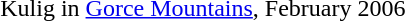<table align=right>
<tr>
<td></td>
<td></td>
</tr>
<tr>
<td colspan=2 align=center>Kulig in <a href='#'>Gorce Mountains</a>, February 2006</td>
</tr>
</table>
